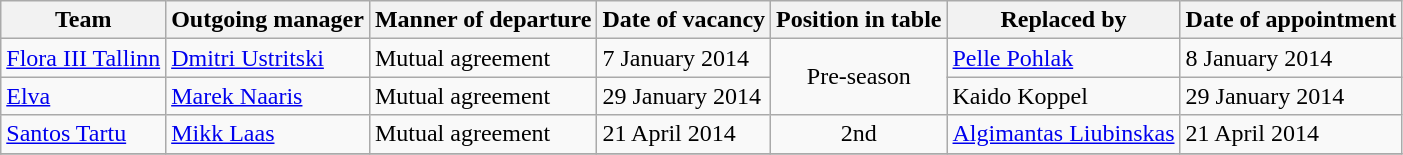<table class="wikitable">
<tr>
<th>Team</th>
<th>Outgoing manager</th>
<th>Manner of departure</th>
<th>Date of vacancy</th>
<th>Position in table</th>
<th>Replaced by</th>
<th>Date of appointment</th>
</tr>
<tr>
<td><a href='#'>Flora III Tallinn</a></td>
<td> <a href='#'>Dmitri Ustritski</a></td>
<td>Mutual agreement</td>
<td>7 January 2014</td>
<td rowspan=2 align="center">Pre-season</td>
<td> <a href='#'>Pelle Pohlak</a></td>
<td>8 January 2014</td>
</tr>
<tr>
<td><a href='#'>Elva</a></td>
<td> <a href='#'>Marek Naaris</a></td>
<td>Mutual agreement</td>
<td>29 January 2014</td>
<td> Kaido Koppel</td>
<td>29 January 2014</td>
</tr>
<tr>
<td><a href='#'>Santos Tartu</a></td>
<td> <a href='#'>Mikk Laas</a></td>
<td>Mutual agreement</td>
<td>21 April 2014</td>
<td align="center">2nd</td>
<td> <a href='#'>Algimantas Liubinskas</a></td>
<td>21 April 2014</td>
</tr>
<tr>
</tr>
</table>
